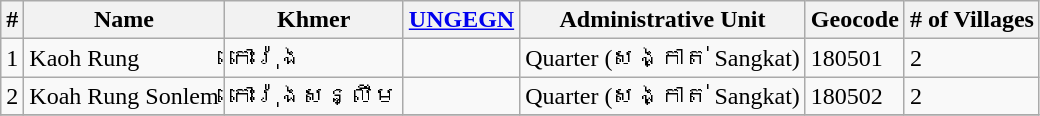<table class="wikitable sortable">
<tr>
<th>#</th>
<th>Name</th>
<th>Khmer</th>
<th><a href='#'>UNGEGN</a></th>
<th>Administrative Unit</th>
<th>Geocode</th>
<th># of Villages</th>
</tr>
<tr>
<td>1</td>
<td>Kaoh Rung</td>
<td>កោះរ៉ុង</td>
<td></td>
<td>Quarter (សង្កាត់ Sangkat)</td>
<td>180501</td>
<td>2</td>
</tr>
<tr>
<td>2</td>
<td>Koah Rung Sonlem</td>
<td>កោះរ៉ុងសន្លឹម</td>
<td></td>
<td>Quarter (សង្កាត់ Sangkat)</td>
<td>180502</td>
<td>2</td>
</tr>
<tr>
</tr>
</table>
